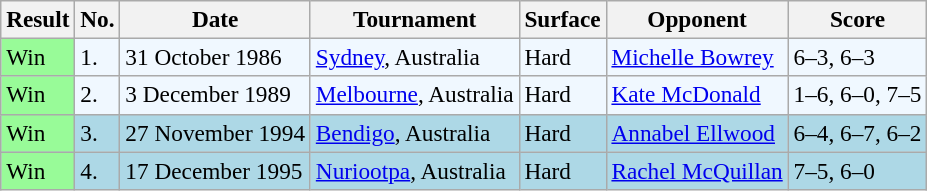<table class=wikitable style=font-size:97%>
<tr>
<th>Result</th>
<th>No.</th>
<th>Date</th>
<th>Tournament</th>
<th>Surface</th>
<th>Opponent</th>
<th>Score</th>
</tr>
<tr style="background:#f0f8ff;">
<td style="background:#98fb98;">Win</td>
<td>1.</td>
<td>31 October 1986</td>
<td><a href='#'>Sydney</a>, Australia</td>
<td>Hard</td>
<td> <a href='#'>Michelle Bowrey</a></td>
<td>6–3, 6–3</td>
</tr>
<tr style="background:#f0f8ff;">
<td style="background:#98fb98;">Win</td>
<td>2.</td>
<td>3 December 1989</td>
<td><a href='#'>Melbourne</a>, Australia</td>
<td>Hard</td>
<td> <a href='#'>Kate McDonald</a></td>
<td>1–6, 6–0, 7–5</td>
</tr>
<tr style="background:lightblue;">
<td style="background:#98fb98;">Win</td>
<td>3.</td>
<td>27 November 1994</td>
<td><a href='#'>Bendigo</a>, Australia</td>
<td>Hard</td>
<td> <a href='#'>Annabel Ellwood</a></td>
<td>6–4, 6–7, 6–2</td>
</tr>
<tr style="background:lightblue;">
<td style="background:#98fb98;">Win</td>
<td>4.</td>
<td>17 December 1995</td>
<td><a href='#'>Nuriootpa</a>, Australia</td>
<td>Hard</td>
<td> <a href='#'>Rachel McQuillan</a></td>
<td>7–5, 6–0</td>
</tr>
</table>
